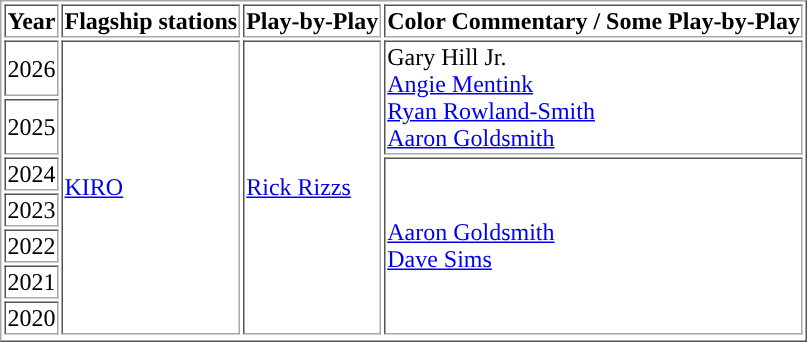<table border="1" cellpadding="1">
<tr>
<td><strong>Year</strong></td>
<td><strong>Flagship stations</strong></td>
<td><strong>Play-by-Play</strong></td>
<td><strong>Color Commentary / Some Play-by-Play</strong></td>
</tr>
<tr>
<td>2026</td>
<td rowspan="7"><a href='#'>KIRO</a></td>
<td rowspan="7"><a href='#'>Rick Rizzs</a></td>
<td rowspan="2">Gary Hill Jr.<br><a href='#'>Angie Mentink</a><br><a href='#'>Ryan Rowland-Smith</a><br><a href='#'>Aaron Goldsmith</a></td>
</tr>
<tr>
<td>2025</td>
</tr>
<tr>
<td>2024</td>
<td rowspan="5"><a href='#'>Aaron Goldsmith</a> <br> <a href='#'>Dave Sims</a></td>
</tr>
<tr>
<td>2023</td>
</tr>
<tr>
<td>2022</td>
</tr>
<tr>
<td>2021</td>
</tr>
<tr>
<td>2020</td>
</tr>
<tr>
</tr>
</table>
